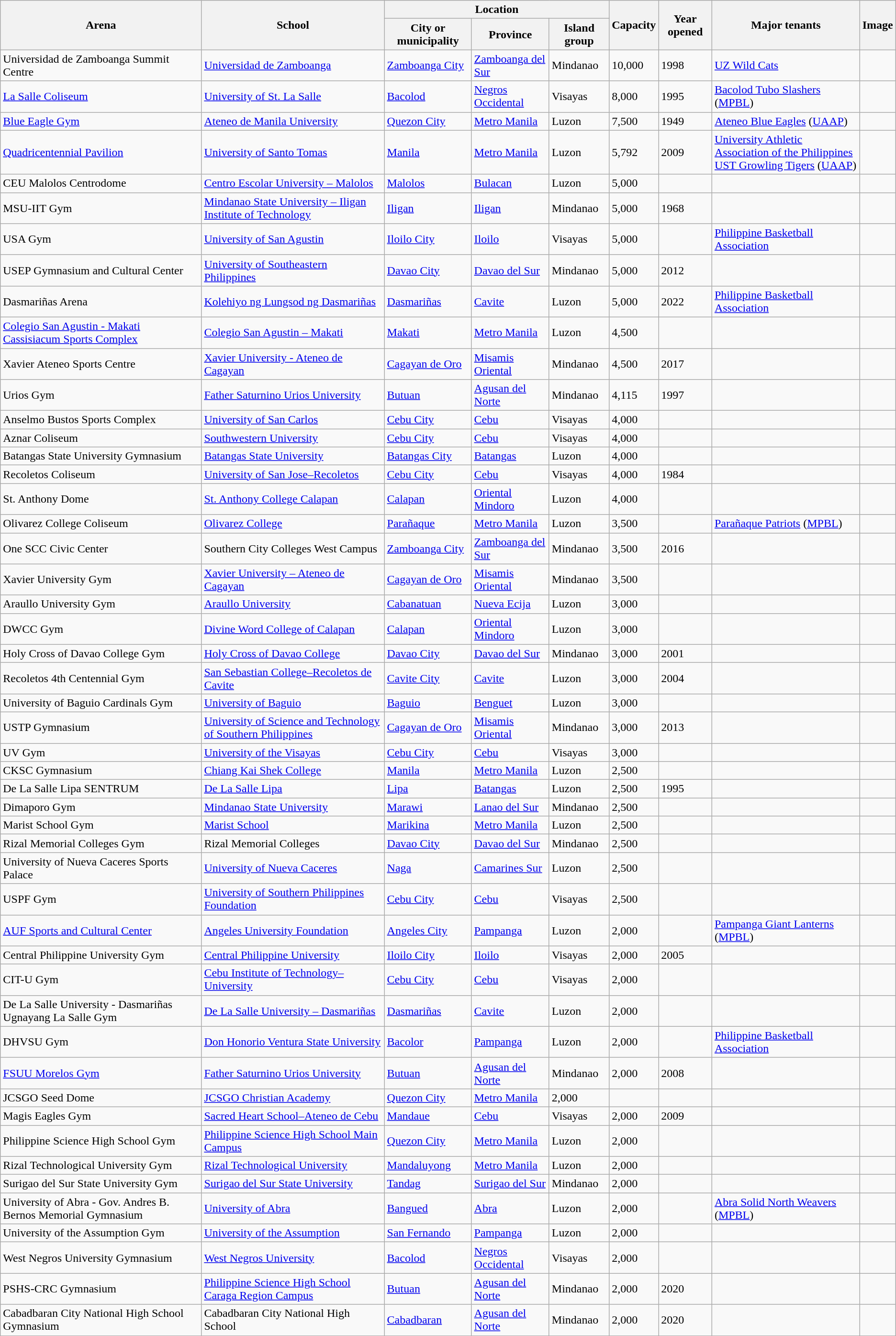<table class="wikitable sortable">
<tr>
<th rowspan=2>Arena</th>
<th rowspan=2>School</th>
<th colspan=3>Location</th>
<th rowspan=2>Capacity</th>
<th rowspan=2>Year opened</th>
<th rowspan=2>Major tenants</th>
<th rowspan=2>Image</th>
</tr>
<tr>
<th>City or municipality</th>
<th>Province</th>
<th>Island group</th>
</tr>
<tr>
<td>Universidad de Zamboanga Summit Centre</td>
<td><a href='#'>Universidad de Zamboanga</a></td>
<td><a href='#'>Zamboanga City</a></td>
<td><a href='#'>Zamboanga del Sur</a></td>
<td>Mindanao</td>
<td>10,000</td>
<td>1998</td>
<td><a href='#'>UZ Wild Cats</a></td>
<td></td>
</tr>
<tr>
<td><a href='#'>La Salle Coliseum</a></td>
<td><a href='#'>University of St. La Salle</a></td>
<td><a href='#'>Bacolod</a></td>
<td><a href='#'>Negros Occidental</a></td>
<td>Visayas</td>
<td>8,000</td>
<td>1995</td>
<td><a href='#'>Bacolod Tubo Slashers</a> (<a href='#'>MPBL</a>)</td>
<td></td>
</tr>
<tr>
<td><a href='#'>Blue Eagle Gym</a></td>
<td><a href='#'>Ateneo de Manila University</a></td>
<td><a href='#'>Quezon City</a></td>
<td><a href='#'>Metro Manila</a></td>
<td>Luzon</td>
<td>7,500</td>
<td>1949</td>
<td><a href='#'>Ateneo Blue Eagles</a> (<a href='#'>UAAP</a>)</td>
<td></td>
</tr>
<tr>
<td><a href='#'>Quadricentennial Pavilion</a></td>
<td><a href='#'>University of Santo Tomas</a></td>
<td><a href='#'>Manila</a></td>
<td><a href='#'>Metro Manila</a></td>
<td>Luzon</td>
<td>5,792</td>
<td>2009</td>
<td><a href='#'>University Athletic Association of the Philippines</a> <br> <a href='#'>UST Growling Tigers</a> (<a href='#'>UAAP</a>)</td>
<td></td>
</tr>
<tr>
<td>CEU Malolos Centrodome</td>
<td><a href='#'>Centro Escolar University – Malolos</a></td>
<td><a href='#'>Malolos</a></td>
<td><a href='#'>Bulacan</a></td>
<td>Luzon</td>
<td>5,000</td>
<td></td>
<td></td>
<td></td>
</tr>
<tr>
<td>MSU-IIT Gym</td>
<td><a href='#'>Mindanao State University – Iligan Institute of Technology</a></td>
<td><a href='#'>Iligan</a></td>
<td><a href='#'>Iligan</a></td>
<td>Mindanao</td>
<td>5,000</td>
<td>1968</td>
<td></td>
<td></td>
</tr>
<tr>
<td>USA Gym</td>
<td><a href='#'>University of San Agustin</a></td>
<td><a href='#'>Iloilo City</a></td>
<td><a href='#'>Iloilo</a></td>
<td>Visayas</td>
<td>5,000</td>
<td></td>
<td><a href='#'>Philippine Basketball Association</a></td>
<td></td>
</tr>
<tr>
<td>USEP Gymnasium and Cultural Center</td>
<td><a href='#'>University of Southeastern Philippines</a></td>
<td><a href='#'>Davao City</a></td>
<td><a href='#'>Davao del Sur</a></td>
<td>Mindanao</td>
<td>5,000</td>
<td>2012</td>
<td></td>
<td></td>
</tr>
<tr>
<td>Dasmariñas Arena</td>
<td><a href='#'>Kolehiyo ng Lungsod ng Dasmariñas</a></td>
<td><a href='#'>Dasmariñas</a></td>
<td><a href='#'>Cavite</a></td>
<td>Luzon</td>
<td>5,000</td>
<td>2022</td>
<td><a href='#'>Philippine Basketball Association</a></td>
<td></td>
</tr>
<tr>
<td><a href='#'>Colegio San Agustin - Makati Cassisiacum Sports Complex</a></td>
<td><a href='#'>Colegio San Agustin – Makati</a></td>
<td><a href='#'>Makati</a></td>
<td><a href='#'>Metro Manila</a></td>
<td>Luzon</td>
<td>4,500</td>
<td></td>
<td></td>
<td></td>
</tr>
<tr>
<td>Xavier Ateneo Sports Centre</td>
<td><a href='#'>Xavier University - Ateneo de Cagayan</a></td>
<td><a href='#'>Cagayan de Oro</a></td>
<td><a href='#'>Misamis Oriental</a></td>
<td>Mindanao</td>
<td>4,500</td>
<td>2017</td>
<td></td>
<td></td>
</tr>
<tr>
<td>Urios Gym</td>
<td><a href='#'>Father Saturnino Urios University</a></td>
<td><a href='#'>Butuan</a></td>
<td><a href='#'>Agusan del Norte</a></td>
<td>Mindanao</td>
<td>4,115</td>
<td>1997</td>
<td></td>
<td></td>
</tr>
<tr>
<td>Anselmo Bustos Sports Complex</td>
<td><a href='#'>University of San Carlos</a></td>
<td><a href='#'>Cebu City</a></td>
<td><a href='#'>Cebu</a></td>
<td>Visayas</td>
<td>4,000</td>
<td></td>
<td></td>
<td></td>
</tr>
<tr>
<td>Aznar Coliseum</td>
<td><a href='#'>Southwestern University</a></td>
<td><a href='#'>Cebu City</a></td>
<td><a href='#'>Cebu</a></td>
<td>Visayas</td>
<td>4,000</td>
<td></td>
<td></td>
<td></td>
</tr>
<tr>
<td>Batangas State University Gymnasium</td>
<td><a href='#'>Batangas State University</a></td>
<td><a href='#'>Batangas City</a></td>
<td><a href='#'>Batangas</a></td>
<td>Luzon</td>
<td>4,000</td>
<td></td>
<td></td>
<td></td>
</tr>
<tr>
<td>Recoletos Coliseum</td>
<td><a href='#'>University of San Jose–Recoletos</a></td>
<td><a href='#'>Cebu City</a></td>
<td><a href='#'>Cebu</a></td>
<td>Visayas</td>
<td>4,000</td>
<td>1984</td>
<td></td>
<td></td>
</tr>
<tr>
<td>St. Anthony Dome</td>
<td><a href='#'>St. Anthony College Calapan</a></td>
<td><a href='#'>Calapan</a></td>
<td><a href='#'>Oriental Mindoro</a></td>
<td>Luzon</td>
<td>4,000</td>
<td></td>
<td></td>
</tr>
<tr>
<td>Olivarez College Coliseum</td>
<td><a href='#'>Olivarez College</a></td>
<td><a href='#'>Parañaque</a></td>
<td><a href='#'>Metro Manila</a></td>
<td>Luzon</td>
<td>3,500</td>
<td></td>
<td><a href='#'>Parañaque Patriots</a> (<a href='#'>MPBL</a>)</td>
<td></td>
</tr>
<tr>
<td>One SCC Civic Center</td>
<td>Southern City Colleges West Campus</td>
<td><a href='#'>Zamboanga City</a></td>
<td><a href='#'>Zamboanga del Sur</a></td>
<td>Mindanao</td>
<td>3,500</td>
<td>2016</td>
<td></td>
<td></td>
</tr>
<tr>
<td>Xavier University Gym</td>
<td><a href='#'>Xavier University – Ateneo de Cagayan</a></td>
<td><a href='#'>Cagayan de Oro</a></td>
<td><a href='#'>Misamis Oriental</a></td>
<td>Mindanao</td>
<td>3,500</td>
<td></td>
<td></td>
<td></td>
</tr>
<tr>
<td>Araullo University Gym</td>
<td><a href='#'>Araullo University</a></td>
<td><a href='#'>Cabanatuan</a></td>
<td><a href='#'>Nueva Ecija</a></td>
<td>Luzon</td>
<td>3,000</td>
<td></td>
<td></td>
<td></td>
</tr>
<tr>
<td>DWCC Gym</td>
<td><a href='#'>Divine Word College of Calapan</a></td>
<td><a href='#'>Calapan</a></td>
<td><a href='#'>Oriental Mindoro</a></td>
<td>Luzon</td>
<td>3,000</td>
<td></td>
<td></td>
<td></td>
</tr>
<tr>
<td>Holy Cross of Davao College Gym</td>
<td><a href='#'>Holy Cross of Davao College</a></td>
<td><a href='#'>Davao City</a></td>
<td><a href='#'>Davao del Sur</a></td>
<td>Mindanao</td>
<td>3,000</td>
<td>2001</td>
<td></td>
<td></td>
</tr>
<tr>
<td>Recoletos 4th Centennial Gym</td>
<td><a href='#'>San Sebastian College–Recoletos de Cavite</a></td>
<td><a href='#'>Cavite City</a></td>
<td><a href='#'>Cavite</a></td>
<td>Luzon</td>
<td>3,000</td>
<td>2004</td>
<td></td>
<td></td>
</tr>
<tr>
<td>University of Baguio Cardinals Gym</td>
<td><a href='#'>University of Baguio</a></td>
<td><a href='#'>Baguio</a></td>
<td><a href='#'>Benguet</a></td>
<td>Luzon</td>
<td>3,000</td>
<td></td>
<td></td>
<td></td>
</tr>
<tr>
<td>USTP Gymnasium</td>
<td><a href='#'>University of Science and Technology of Southern Philippines</a></td>
<td><a href='#'>Cagayan de Oro</a></td>
<td><a href='#'>Misamis Oriental</a></td>
<td>Mindanao</td>
<td>3,000</td>
<td>2013</td>
<td></td>
<td></td>
</tr>
<tr>
<td>UV Gym</td>
<td><a href='#'>University of the Visayas</a></td>
<td><a href='#'>Cebu City</a></td>
<td><a href='#'>Cebu</a></td>
<td>Visayas</td>
<td>3,000</td>
<td></td>
<td></td>
<td></td>
</tr>
<tr>
<td>CKSC Gymnasium</td>
<td><a href='#'>Chiang Kai Shek College</a></td>
<td><a href='#'>Manila</a></td>
<td><a href='#'>Metro Manila</a></td>
<td>Luzon</td>
<td>2,500</td>
<td></td>
<td></td>
<td></td>
</tr>
<tr>
<td>De La Salle Lipa SENTRUM</td>
<td><a href='#'>De La Salle Lipa</a></td>
<td><a href='#'>Lipa</a></td>
<td><a href='#'>Batangas</a></td>
<td>Luzon</td>
<td>2,500</td>
<td>1995</td>
<td></td>
<td></td>
</tr>
<tr>
<td>Dimaporo Gym</td>
<td><a href='#'>Mindanao State University</a></td>
<td><a href='#'>Marawi</a></td>
<td><a href='#'>Lanao del Sur</a></td>
<td>Mindanao</td>
<td>2,500</td>
<td></td>
<td></td>
<td></td>
</tr>
<tr>
<td>Marist School Gym</td>
<td><a href='#'>Marist School</a></td>
<td><a href='#'>Marikina</a></td>
<td><a href='#'>Metro Manila</a></td>
<td>Luzon</td>
<td>2,500</td>
<td></td>
<td></td>
<td></td>
</tr>
<tr>
<td>Rizal Memorial Colleges Gym</td>
<td>Rizal Memorial Colleges</td>
<td><a href='#'>Davao City</a></td>
<td><a href='#'>Davao del Sur</a></td>
<td>Mindanao</td>
<td>2,500</td>
<td></td>
<td></td>
<td></td>
</tr>
<tr>
<td>University of Nueva Caceres Sports Palace</td>
<td><a href='#'>University of Nueva Caceres</a></td>
<td><a href='#'>Naga</a></td>
<td><a href='#'>Camarines Sur</a></td>
<td>Luzon</td>
<td>2,500</td>
<td></td>
<td></td>
<td></td>
</tr>
<tr>
<td>USPF Gym</td>
<td><a href='#'>University of Southern Philippines Foundation</a></td>
<td><a href='#'>Cebu City</a></td>
<td><a href='#'>Cebu</a></td>
<td>Visayas</td>
<td>2,500</td>
<td></td>
<td></td>
<td></td>
</tr>
<tr>
<td><a href='#'>AUF Sports and Cultural Center</a></td>
<td><a href='#'>Angeles University Foundation</a></td>
<td><a href='#'>Angeles City</a></td>
<td><a href='#'>Pampanga</a></td>
<td>Luzon</td>
<td>2,000</td>
<td></td>
<td><a href='#'>Pampanga Giant Lanterns</a> (<a href='#'>MPBL</a>)</td>
<td></td>
</tr>
<tr>
<td>Central Philippine University Gym</td>
<td><a href='#'>Central Philippine University</a></td>
<td><a href='#'>Iloilo City</a></td>
<td><a href='#'>Iloilo</a></td>
<td>Visayas</td>
<td>2,000</td>
<td>2005</td>
<td></td>
<td></td>
</tr>
<tr>
<td>CIT-U Gym</td>
<td><a href='#'>Cebu Institute of Technology–University</a></td>
<td><a href='#'>Cebu City</a></td>
<td><a href='#'>Cebu</a></td>
<td>Visayas</td>
<td>2,000</td>
<td></td>
<td></td>
<td></td>
</tr>
<tr>
<td>De La Salle University - Dasmariñas Ugnayang La Salle Gym</td>
<td><a href='#'>De La Salle University – Dasmariñas</a></td>
<td><a href='#'>Dasmariñas</a></td>
<td><a href='#'>Cavite</a></td>
<td>Luzon</td>
<td>2,000</td>
<td></td>
<td></td>
<td></td>
</tr>
<tr>
<td>DHVSU Gym</td>
<td><a href='#'>Don Honorio Ventura State University</a></td>
<td><a href='#'>Bacolor</a></td>
<td><a href='#'>Pampanga</a></td>
<td>Luzon</td>
<td>2,000</td>
<td></td>
<td><a href='#'>Philippine Basketball Association</a></td>
</tr>
<tr>
<td><a href='#'>FSUU Morelos Gym</a></td>
<td><a href='#'>Father Saturnino Urios University</a></td>
<td><a href='#'>Butuan</a></td>
<td><a href='#'>Agusan del Norte</a></td>
<td>Mindanao</td>
<td>2,000</td>
<td>2008</td>
<td></td>
<td></td>
</tr>
<tr>
<td>JCSGO Seed Dome</td>
<td><a href='#'>JCSGO Christian Academy</a></td>
<td><a href='#'>Quezon City</a></td>
<td><a href='#'>Metro Manila</a></td>
<td>2,000</td>
<td></td>
<td></td>
<td></td>
</tr>
<tr>
<td>Magis Eagles Gym</td>
<td><a href='#'>Sacred Heart School–Ateneo de Cebu</a></td>
<td><a href='#'>Mandaue</a></td>
<td><a href='#'>Cebu</a></td>
<td>Visayas</td>
<td>2,000</td>
<td>2009</td>
<td></td>
<td></td>
</tr>
<tr>
<td>Philippine Science High School Gym</td>
<td><a href='#'>Philippine Science High School Main Campus</a></td>
<td><a href='#'>Quezon City</a></td>
<td><a href='#'>Metro Manila</a></td>
<td>Luzon</td>
<td>2,000</td>
<td></td>
<td></td>
<td></td>
</tr>
<tr>
<td>Rizal Technological University Gym</td>
<td><a href='#'>Rizal Technological University</a></td>
<td><a href='#'>Mandaluyong</a></td>
<td><a href='#'>Metro Manila</a></td>
<td>Luzon</td>
<td>2,000</td>
<td></td>
<td></td>
<td></td>
</tr>
<tr>
<td>Surigao del Sur State University Gym</td>
<td><a href='#'>Surigao del Sur State University</a></td>
<td><a href='#'>Tandag</a></td>
<td><a href='#'>Surigao del Sur</a></td>
<td>Mindanao</td>
<td>2,000</td>
<td></td>
<td></td>
<td></td>
</tr>
<tr>
<td>University of Abra - Gov. Andres B. Bernos Memorial Gymnasium</td>
<td><a href='#'>University of Abra</a></td>
<td><a href='#'>Bangued</a></td>
<td><a href='#'>Abra</a></td>
<td>Luzon</td>
<td>2,000</td>
<td></td>
<td><a href='#'>Abra Solid North Weavers</a> (<a href='#'>MPBL</a>)</td>
</tr>
<tr>
<td>University of the Assumption Gym</td>
<td><a href='#'>University of the Assumption</a></td>
<td><a href='#'>San Fernando</a></td>
<td><a href='#'>Pampanga</a></td>
<td>Luzon</td>
<td>2,000</td>
<td></td>
<td></td>
<td></td>
</tr>
<tr>
<td>West Negros University Gymnasium</td>
<td><a href='#'>West Negros University</a></td>
<td><a href='#'>Bacolod</a></td>
<td><a href='#'>Negros Occidental</a></td>
<td>Visayas</td>
<td>2,000</td>
<td></td>
<td></td>
<td></td>
</tr>
<tr>
<td>PSHS-CRC Gymnasium</td>
<td><a href='#'>Philippine Science High School Caraga Region Campus</a></td>
<td><a href='#'>Butuan</a></td>
<td><a href='#'>Agusan del Norte</a></td>
<td>Mindanao</td>
<td>2,000</td>
<td>2020</td>
<td></td>
<td></td>
</tr>
<tr>
<td>Cabadbaran City National High School Gymnasium</td>
<td>Cabadbaran City National High School</td>
<td><a href='#'>Cabadbaran</a></td>
<td><a href='#'>Agusan del Norte</a></td>
<td>Mindanao</td>
<td>2,000</td>
<td>2020</td>
<td></td>
<td></td>
</tr>
</table>
